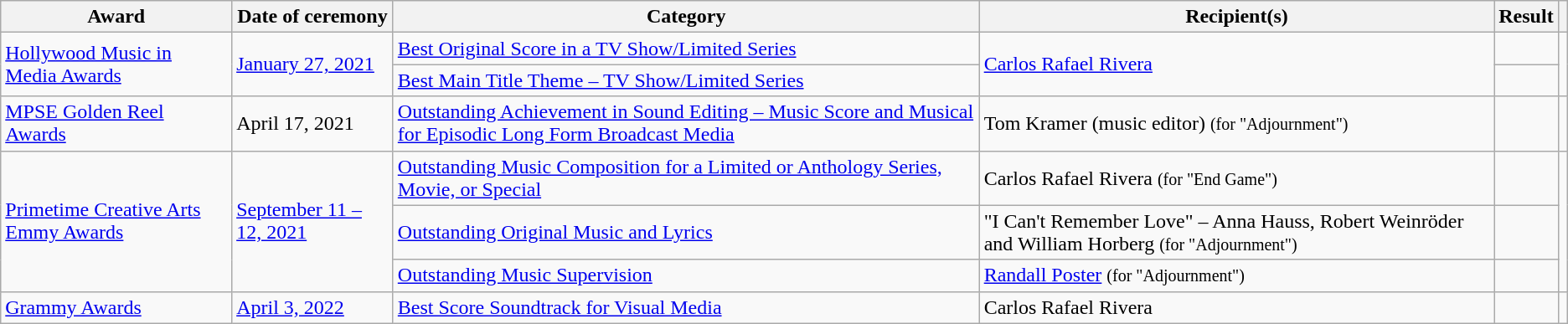<table class="wikitable plainrowheaders sortable">
<tr>
<th scope="col">Award</th>
<th scope="col">Date of ceremony</th>
<th scope="col">Category</th>
<th scope="col">Recipient(s)</th>
<th scope="col">Result</th>
<th scope="col" class="unsortable"></th>
</tr>
<tr>
<td rowspan="2"><a href='#'>Hollywood Music in Media Awards</a></td>
<td rowspan="2"><a href='#'>January 27, 2021</a></td>
<td><a href='#'>Best Original Score in a TV Show/Limited Series</a></td>
<td rowspan="2"><a href='#'>Carlos Rafael Rivera</a></td>
<td></td>
<td rowspan="2" style="text-align:center;"></td>
</tr>
<tr>
<td><a href='#'>Best Main Title Theme – TV Show/Limited Series</a></td>
<td></td>
</tr>
<tr>
<td><a href='#'>MPSE Golden Reel Awards</a></td>
<td>April 17, 2021</td>
<td><a href='#'>Outstanding Achievement in Sound Editing – Music Score and Musical for Episodic Long Form Broadcast Media</a></td>
<td>Tom Kramer (music editor) <small>(for "Adjournment")</small></td>
<td></td>
<td style="text-align:center;"></td>
</tr>
<tr>
<td rowspan="3"><a href='#'>Primetime Creative Arts Emmy Awards</a></td>
<td rowspan="3"><a href='#'>September 11 – 12, 2021</a></td>
<td><a href='#'>Outstanding Music Composition for a Limited or Anthology Series, Movie, or Special</a></td>
<td>Carlos Rafael Rivera <small>(for "End Game")</small></td>
<td></td>
<td rowspan="3" style="text-align:center;"></td>
</tr>
<tr>
<td><a href='#'>Outstanding Original Music and Lyrics</a></td>
<td>"I Can't Remember Love" – Anna Hauss, Robert Weinröder and William Horberg <small>(for "Adjournment")</small></td>
<td></td>
</tr>
<tr>
<td><a href='#'>Outstanding Music Supervision</a></td>
<td><a href='#'>Randall Poster</a> <small>(for "Adjournment")</small></td>
<td></td>
</tr>
<tr>
<td><a href='#'>Grammy Awards</a></td>
<td><a href='#'>April 3, 2022</a></td>
<td><a href='#'>Best Score Soundtrack for Visual Media</a></td>
<td>Carlos Rafael Rivera</td>
<td></td>
<td style="text-align:center;"></td>
</tr>
</table>
